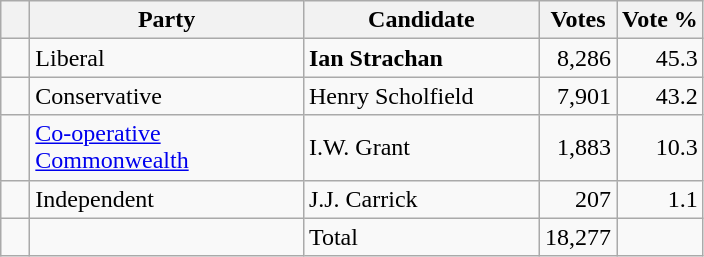<table class="wikitable">
<tr>
<th></th>
<th scope="col" width="175">Party</th>
<th scope="col" width="150">Candidate</th>
<th>Votes</th>
<th>Vote %</th>
</tr>
<tr>
<td>   </td>
<td>Liberal</td>
<td><strong>Ian Strachan</strong></td>
<td align=right>8,286</td>
<td align=right>45.3</td>
</tr>
<tr |>
<td>   </td>
<td>Conservative</td>
<td>Henry Scholfield</td>
<td align=right>7,901</td>
<td align=right>43.2</td>
</tr>
<tr>
<td>   </td>
<td><a href='#'>Co-operative Commonwealth</a></td>
<td>I.W. Grant</td>
<td align=right>1,883</td>
<td align=right>10.3</td>
</tr>
<tr>
<td>   </td>
<td>Independent</td>
<td>J.J. Carrick</td>
<td align=right>207</td>
<td align=right>1.1</td>
</tr>
<tr |>
<td></td>
<td></td>
<td>Total</td>
<td align=right>18,277</td>
<td></td>
</tr>
</table>
